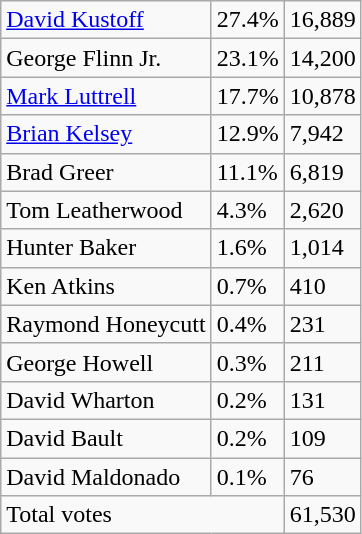<table class="wikitable">
<tr>
<td><a href='#'>David Kustoff</a></td>
<td>27.4%</td>
<td>16,889</td>
</tr>
<tr>
<td>George Flinn Jr.</td>
<td>23.1%</td>
<td>14,200</td>
</tr>
<tr>
<td><a href='#'>Mark Luttrell</a></td>
<td>17.7%</td>
<td>10,878</td>
</tr>
<tr>
<td><a href='#'>Brian Kelsey</a></td>
<td>12.9%</td>
<td>7,942</td>
</tr>
<tr>
<td>Brad Greer</td>
<td>11.1%</td>
<td>6,819</td>
</tr>
<tr>
<td>Tom Leatherwood</td>
<td>4.3%</td>
<td>2,620</td>
</tr>
<tr>
<td>Hunter Baker</td>
<td>1.6%</td>
<td>1,014</td>
</tr>
<tr>
<td>Ken Atkins</td>
<td>0.7%</td>
<td>410</td>
</tr>
<tr>
<td>Raymond Honeycutt</td>
<td>0.4%</td>
<td>231</td>
</tr>
<tr>
<td>George Howell</td>
<td>0.3%</td>
<td>211</td>
</tr>
<tr>
<td>David Wharton</td>
<td>0.2%</td>
<td>131</td>
</tr>
<tr>
<td>David Bault</td>
<td>0.2%</td>
<td>109</td>
</tr>
<tr>
<td>David Maldonado</td>
<td>0.1%</td>
<td>76</td>
</tr>
<tr>
<td colspan="2">Total votes</td>
<td>61,530</td>
</tr>
</table>
